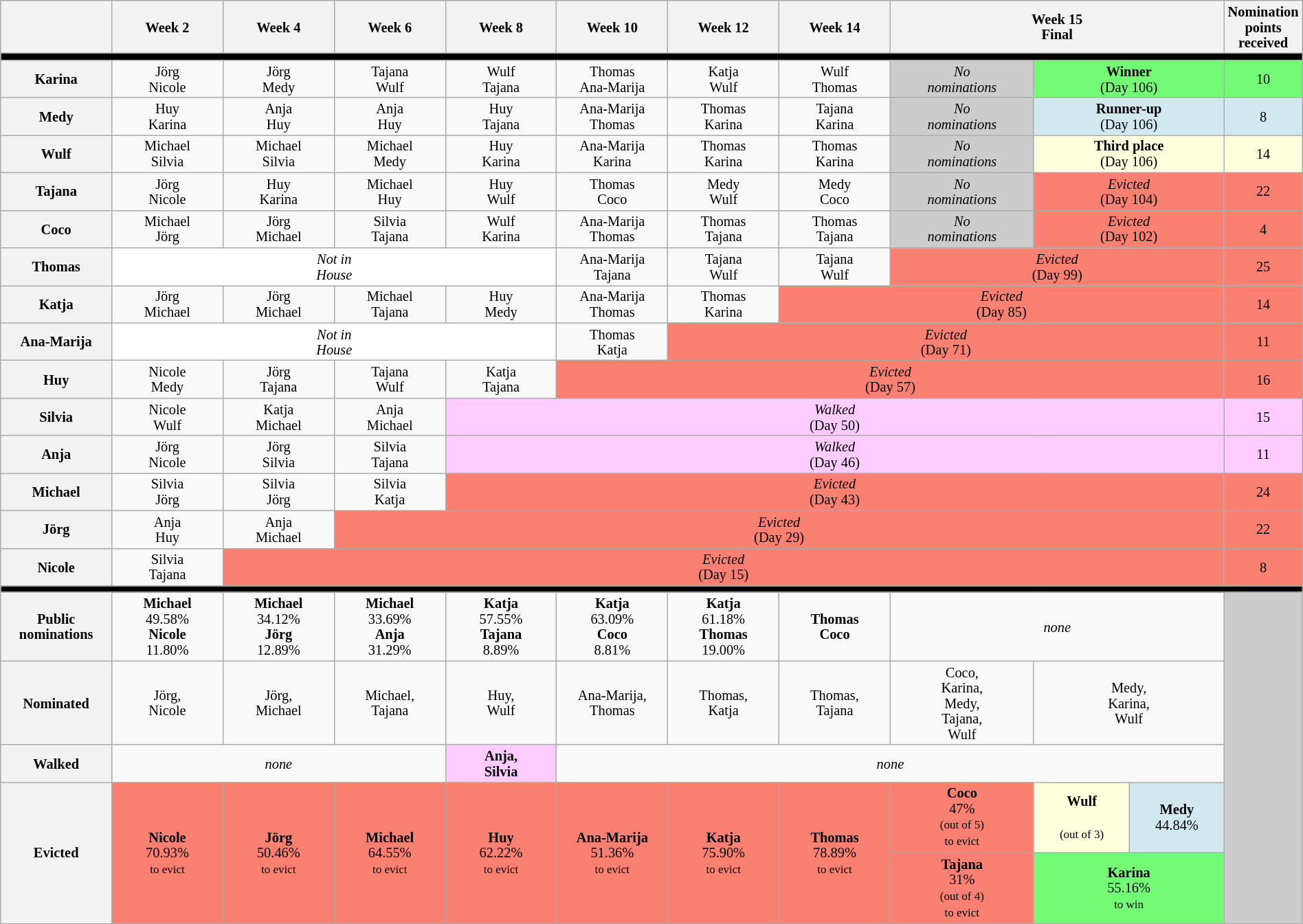<table class="wikitable" style="text-align:center; width:100%; font-size:85%; line-height:15px;">
<tr>
<th style="width:8%"></th>
<th style="width:8%">Week 2</th>
<th style="width:8%">Week 4</th>
<th style="width:8%">Week 6</th>
<th style="width:8%">Week 8</th>
<th style="width:8%">Week 10</th>
<th style="width:8%">Week 12</th>
<th style="width:8%">Week 14</th>
<th colspan="3" style="width:24%">Week 15<br>Final</th>
<th style="width:1%">Nomination points<br>received</th>
</tr>
<tr>
<th colspan="12" style="background:#000"></th>
</tr>
<tr>
<th>Karina</th>
<td>Jörg<br>Nicole</td>
<td>Jörg<br>Medy</td>
<td>Tajana<br>Wulf</td>
<td>Wulf<br>Tajana</td>
<td>Thomas<br>Ana-Marija</td>
<td>Katja<br>Wulf</td>
<td>Wulf<br>Thomas</td>
<td style="background:#CCCCCC"><em>No<br>nominations</em></td>
<td colspan="2" style="background:#73FB76"><strong>Winner</strong><br>(Day 106)</td>
<td style="background:#73FB76">10</td>
</tr>
<tr>
<th>Medy</th>
<td>Huy<br>Karina</td>
<td>Anja<br>Huy</td>
<td>Anja<br>Huy</td>
<td>Huy<br>Tajana</td>
<td>Ana-Marija<br>Thomas</td>
<td>Thomas<br>Karina</td>
<td>Tajana<br>Karina</td>
<td style="background:#CCCCCC"><em>No<br>nominations</em></td>
<td colspan="2" style="background:#D1E8EF"><strong>Runner-up</strong><br>(Day 106)</td>
<td style="background:#D1E8EF">8</td>
</tr>
<tr>
<th>Wulf</th>
<td>Michael<br>Silvia</td>
<td>Michael<br>Silvia</td>
<td>Michael<br>Medy</td>
<td>Huy<br>Karina</td>
<td>Ana-Marija<br>Karina</td>
<td>Thomas<br>Karina</td>
<td>Thomas<br>Karina</td>
<td style="background:#CCCCCC"><em>No<br>nominations</em></td>
<td colspan="2" style="background:#ffffdd;"><strong>Third place</strong><br>(Day 106)</td>
<td style="background:#ffffdd;">14</td>
</tr>
<tr>
<th>Tajana</th>
<td>Jörg<br>Nicole</td>
<td>Huy<br>Karina</td>
<td>Michael<br>Huy</td>
<td>Huy<br>Wulf</td>
<td>Thomas<br>Coco</td>
<td>Medy<br>Wulf</td>
<td>Medy<br>Coco</td>
<td style="background:#CCCCCC"><em>No<br>nominations</em></td>
<td colspan="2" style="background:#fa8072"><em>Evicted</em><br>(Day 104)</td>
<td style="background:#fa8072">22</td>
</tr>
<tr>
<th>Coco</th>
<td>Michael<br>Jörg</td>
<td>Jörg<br>Michael</td>
<td>Silvia<br>Tajana</td>
<td>Wulf<br>Karina</td>
<td>Ana-Marija<br>Thomas</td>
<td>Thomas<br>Tajana</td>
<td>Thomas<br> Tajana</td>
<td style="background:#CCCCCC"><em>No<br>nominations</em></td>
<td colspan="2" style="background:#fa8072"><em>Evicted</em><br>(Day 102)</td>
<td style="background:#fa8072">4</td>
</tr>
<tr>
<th>Thomas</th>
<td colspan="4" style="background:white"><em>Not in<br>House</em></td>
<td>Ana-Marija<br>Tajana</td>
<td>Tajana<br>Wulf</td>
<td>Tajana<br>Wulf</td>
<td colspan="3" style="background:#fa8072"><em>Evicted</em><br>(Day 99)</td>
<td style="background:#fa8072">25</td>
</tr>
<tr>
<th>Katja</th>
<td>Jörg<br>Michael</td>
<td>Jörg<br>Michael</td>
<td>Michael<br>Tajana</td>
<td>Huy<br>Medy</td>
<td>Ana-Marija<br>Thomas</td>
<td>Thomas<br>Karina</td>
<td colspan="4" style="background:#fa8072"><em>Evicted</em><br>(Day 85)</td>
<td style="background:#fa8072">14</td>
</tr>
<tr>
<th>Ana-Marija</th>
<td colspan="4" style="background:white"><em>Not in<br>House</em></td>
<td>Thomas<br>Katja</td>
<td colspan="5" style="background:#fa8072"><em>Evicted</em><br>(Day 71)</td>
<td style="background:#fa8072">11</td>
</tr>
<tr>
<th>Huy</th>
<td>Nicole<br>Medy</td>
<td>Jörg<br>Tajana</td>
<td>Tajana<br>Wulf</td>
<td>Katja<br>Tajana</td>
<td colspan="6" style="background:#FA8072"><em>Evicted</em><br>(Day 57)</td>
<td style="background:#fa8072">16</td>
</tr>
<tr>
<th>Silvia</th>
<td>Nicole<br>Wulf</td>
<td>Katja<br>Michael</td>
<td>Anja<br>Michael</td>
<td colspan="7" style="background:#FFCCFF"><em>Walked</em><br>(Day 50)</td>
<td style="background:#FFCCFF">15</td>
</tr>
<tr>
<th>Anja</th>
<td>Jörg<br>Nicole</td>
<td>Jörg<br>Silvia</td>
<td>Silvia<br>Tajana</td>
<td colspan="7" style="background:#FFCCFF"><em>Walked</em><br>(Day 46)</td>
<td style="background:#FFCCFF">11</td>
</tr>
<tr>
<th>Michael</th>
<td>Silvia<br>Jörg</td>
<td>Silvia<br>Jörg</td>
<td>Silvia<br>Katja</td>
<td colspan="7" style="background:#fa8072"><em>Evicted</em><br>(Day 43)</td>
<td style="background:#fa8072">24</td>
</tr>
<tr>
<th>Jörg</th>
<td>Anja<br>Huy</td>
<td>Anja<br>Michael</td>
<td colspan="8" style="background:#fa8072"><em>Evicted</em><br>(Day 29)</td>
<td style="background:#fa8072">22</td>
</tr>
<tr>
<th>Nicole</th>
<td>Silvia<br>Tajana</td>
<td colspan="9" style="background:#FA8072; text-align:center"><em>Evicted</em><br>(Day 15)</td>
<td style="background:#fa8072">8</td>
</tr>
<tr>
<th colspan="12" style="background:#000"></th>
</tr>
<tr>
<th>Public<br>nominations</th>
<td><strong>Michael</strong><br>49.58%<br><strong>Nicole</strong><br>11.80%</td>
<td><strong>Michael</strong><br>34.12%<br><strong>Jörg</strong><br>12.89%</td>
<td><strong>Michael</strong><br>33.69%<br><strong>Anja</strong><br>31.29%</td>
<td><strong>Katja</strong><br>57.55%<br><strong>Tajana</strong><br>8.89%</td>
<td><strong>Katja</strong><br>63.09%<br><strong>Coco</strong><br>8.81%</td>
<td><strong>Katja</strong><br>61.18%<br><strong>Thomas</strong><br>19.00%</td>
<td><strong>Thomas</strong><br><strong>Coco</strong></td>
<td colspan="3"><em>none</em></td>
<td rowspan="5" style="background:#ccc"></td>
</tr>
<tr>
<th>Nominated</th>
<td>Jörg,<br>Nicole</td>
<td>Jörg,<br>Michael</td>
<td>Michael,<br>Tajana</td>
<td>Huy,<br>Wulf</td>
<td>Ana-Marija,<br>Thomas</td>
<td>Thomas,<br>Katja</td>
<td>Thomas,<br>Tajana</td>
<td>Coco,<br>Karina,<br>Medy,<br>Tajana,<br>Wulf</td>
<td colspan="2">Medy,<br>Karina,<br>Wulf</td>
</tr>
<tr>
<th>Walked</th>
<td colspan="3"><em>none </em></td>
<td style="background:#fcf"><strong>Anja,</strong><br><strong>Silvia</strong></td>
<td colspan="6"><em>none</em></td>
</tr>
<tr>
<th rowspan="2">Evicted</th>
<td rowspan="2" style="background:#fa8072"><strong>Nicole</strong><br>70.93%<br><small>to evict</small></td>
<td rowspan="2" style="background:#fa8072"><strong>Jörg</strong><br>50.46%<br><small>to evict</small></td>
<td rowspan="2" style="background:#fa8072"><strong>Michael</strong><br>64.55%<br><small>to evict</small></td>
<td rowspan="2" style="background:#fa8072"><strong>Huy</strong><br>62.22%<br><small>to evict</small></td>
<td rowspan="2" style="background:#fa8072"><strong>Ana-Marija</strong><br>51.36%<br><small>to evict</small></td>
<td rowspan="2" style="background:#fa8072"><strong>Katja</strong><br>75.90%<br><small>to evict</small></td>
<td rowspan="2" style="background:#fa8072"><strong>Thomas</strong><br>78.89%<br><small>to evict</small></td>
<td style="background:#fa8072"><strong>Coco</strong><br>47%<br><small>(out of 5)<br>to evict</small></td>
<td style="background:#ffffdd;"><strong>Wulf</strong><br><small><br>(out of 3)</small></td>
<td style="background:#D1E8EF"><strong>Medy</strong><br>44.84%<br><small></small></td>
</tr>
<tr>
<td style="background:#fa8072"><strong>Tajana</strong><br>31%<br><small>(out of 4)<br>to evict</small></td>
<td colspan="2" style="background:#73FB76"><strong>Karina</strong><br>55.16%<br><small>to win</small></td>
</tr>
<tr>
</tr>
</table>
